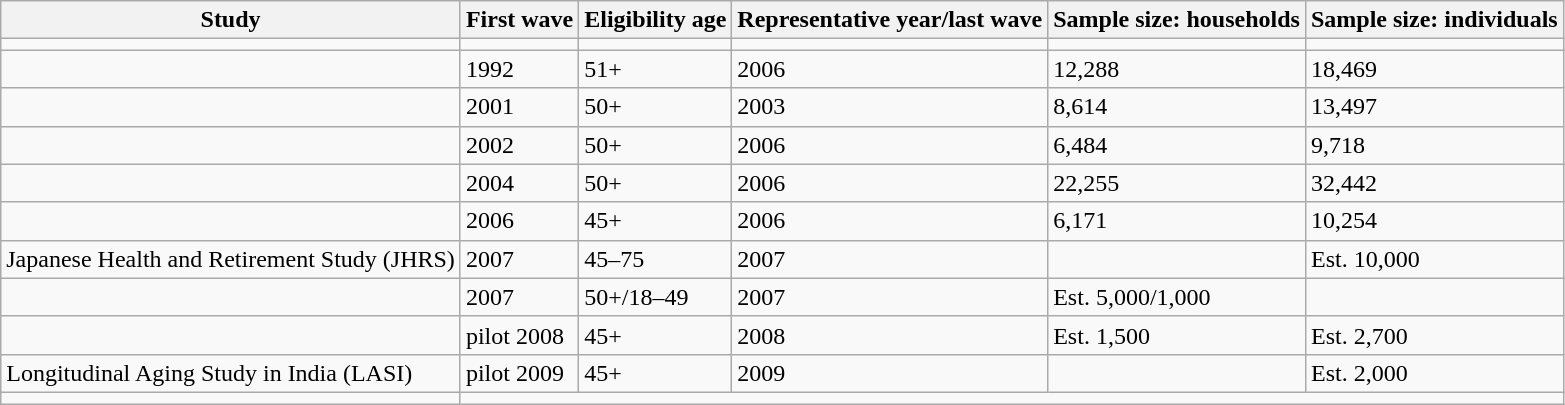<table class="wikitable">
<tr>
<th>Study</th>
<th>First wave</th>
<th>Eligibility age</th>
<th>Representative year/last wave</th>
<th>Sample size: households</th>
<th>Sample size: individuals</th>
</tr>
<tr>
<td></td>
<td></td>
<td></td>
<td></td>
<td></td>
<td></td>
</tr>
<tr>
<td></td>
<td>1992</td>
<td>51+</td>
<td>2006</td>
<td>12,288</td>
<td>18,469</td>
</tr>
<tr>
<td></td>
<td>2001</td>
<td>50+</td>
<td>2003</td>
<td>8,614</td>
<td>13,497</td>
</tr>
<tr>
<td></td>
<td>2002</td>
<td>50+</td>
<td>2006</td>
<td>6,484</td>
<td>9,718</td>
</tr>
<tr>
<td></td>
<td>2004</td>
<td>50+</td>
<td>2006</td>
<td>22,255</td>
<td>32,442</td>
</tr>
<tr>
<td></td>
<td>2006</td>
<td>45+</td>
<td>2006</td>
<td>6,171</td>
<td>10,254</td>
</tr>
<tr>
<td>Japanese Health and Retirement Study (JHRS)</td>
<td>2007</td>
<td>45–75</td>
<td>2007</td>
<td></td>
<td>Est. 10,000</td>
</tr>
<tr>
<td></td>
<td>2007</td>
<td>50+/18–49</td>
<td>2007</td>
<td>Est. 5,000/1,000</td>
<td></td>
</tr>
<tr>
<td></td>
<td>pilot 2008</td>
<td>45+</td>
<td>2008</td>
<td>Est. 1,500</td>
<td>Est. 2,700</td>
</tr>
<tr>
<td>Longitudinal Aging Study in India (LASI)</td>
<td>pilot 2009</td>
<td>45+</td>
<td>2009</td>
<td></td>
<td>Est. 2,000</td>
</tr>
<tr>
<td></td>
</tr>
</table>
